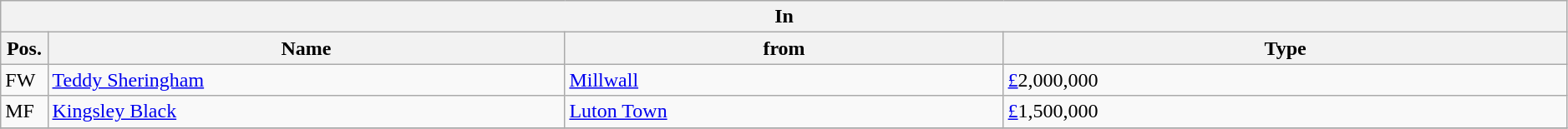<table class="wikitable" style="font-size:100%;width:99%;">
<tr>
<th colspan="4">In</th>
</tr>
<tr>
<th width=3%>Pos.</th>
<th width=33%>Name</th>
<th width=28%>from</th>
<th width=36%>Type</th>
</tr>
<tr>
<td>FW</td>
<td><a href='#'>Teddy Sheringham</a></td>
<td><a href='#'>Millwall</a></td>
<td><a href='#'>£</a>2,000,000</td>
</tr>
<tr>
<td>MF</td>
<td><a href='#'>Kingsley Black</a></td>
<td><a href='#'>Luton Town</a></td>
<td><a href='#'>£</a>1,500,000</td>
</tr>
<tr>
</tr>
</table>
